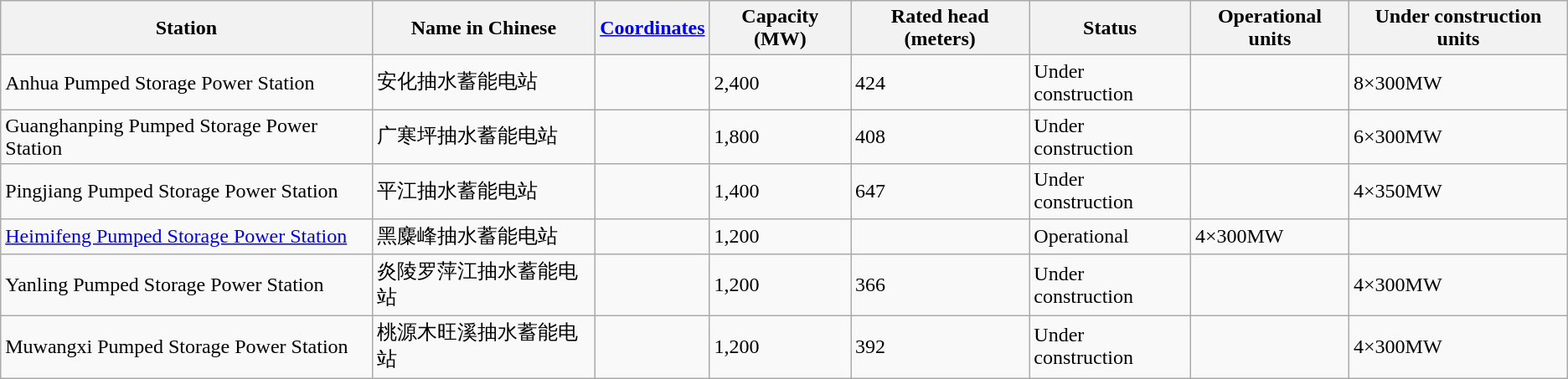<table class="wikitable sortable">
<tr>
<th>Station</th>
<th>Name in Chinese</th>
<th><a href='#'>Coordinates</a></th>
<th>Capacity (MW)</th>
<th>Rated head (meters)</th>
<th>Status</th>
<th>Operational units</th>
<th>Under construction units</th>
</tr>
<tr>
<td>Anhua Pumped Storage Power Station</td>
<td>安化抽水蓄能电站</td>
<td></td>
<td>2,400</td>
<td>424</td>
<td>Under construction</td>
<td></td>
<td>8×300MW</td>
</tr>
<tr>
<td>Guanghanping Pumped Storage Power Station</td>
<td>广寒坪抽水蓄能电站</td>
<td></td>
<td>1,800</td>
<td>408</td>
<td>Under construction</td>
<td></td>
<td>6×300MW</td>
</tr>
<tr>
<td>Pingjiang Pumped Storage Power Station</td>
<td>平江抽水蓄能电站</td>
<td></td>
<td>1,400</td>
<td>647</td>
<td>Under construction</td>
<td></td>
<td>4×350MW</td>
</tr>
<tr>
<td><a href='#'>Heimifeng Pumped Storage Power Station</a></td>
<td>黑麋峰抽水蓄能电站</td>
<td></td>
<td>1,200</td>
<td></td>
<td>Operational</td>
<td>4×300MW</td>
<td></td>
</tr>
<tr>
<td>Yanling Pumped Storage Power Station</td>
<td>炎陵罗萍江抽水蓄能电站</td>
<td></td>
<td>1,200</td>
<td>366</td>
<td>Under construction</td>
<td></td>
<td>4×300MW</td>
</tr>
<tr>
<td>Muwangxi Pumped Storage Power Station</td>
<td>桃源木旺溪抽水蓄能电站</td>
<td></td>
<td>1,200</td>
<td>392</td>
<td>Under construction</td>
<td></td>
<td>4×300MW</td>
</tr>
</table>
